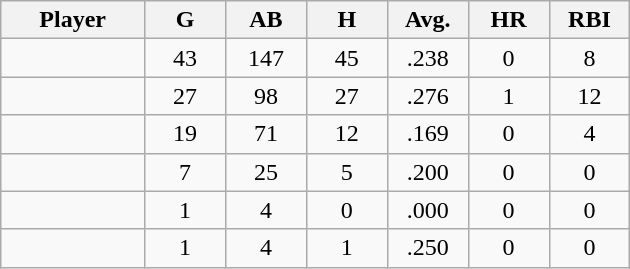<table class="wikitable sortable">
<tr>
<th bgcolor="#DDDDFF" width="16%">Player</th>
<th bgcolor="#DDDDFF" width="9%">G</th>
<th bgcolor="#DDDDFF" width="9%">AB</th>
<th bgcolor="#DDDDFF" width="9%">H</th>
<th bgcolor="#DDDDFF" width="9%">Avg.</th>
<th bgcolor="#DDDDFF" width="9%">HR</th>
<th bgcolor="#DDDDFF" width="9%">RBI</th>
</tr>
<tr align="center">
<td></td>
<td>43</td>
<td>147</td>
<td>45</td>
<td>.238</td>
<td>0</td>
<td>8</td>
</tr>
<tr align="center">
<td></td>
<td>27</td>
<td>98</td>
<td>27</td>
<td>.276</td>
<td>1</td>
<td>12</td>
</tr>
<tr align="center">
<td></td>
<td>19</td>
<td>71</td>
<td>12</td>
<td>.169</td>
<td>0</td>
<td>4</td>
</tr>
<tr align="center">
<td></td>
<td>7</td>
<td>25</td>
<td>5</td>
<td>.200</td>
<td>0</td>
<td>0</td>
</tr>
<tr align="center">
<td></td>
<td>1</td>
<td>4</td>
<td>0</td>
<td>.000</td>
<td>0</td>
<td>0</td>
</tr>
<tr align="center">
<td></td>
<td>1</td>
<td>4</td>
<td>1</td>
<td>.250</td>
<td>0</td>
<td>0</td>
</tr>
</table>
